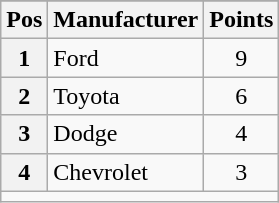<table class="wikitable">
<tr>
</tr>
<tr>
<th scope="col">Pos</th>
<th scope="col">Manufacturer</th>
<th scope="col">Points</th>
</tr>
<tr>
<th scope="row">1</th>
<td>Ford</td>
<td style="text-align:center;">9</td>
</tr>
<tr>
<th scope="row">2</th>
<td>Toyota</td>
<td style="text-align:center;">6</td>
</tr>
<tr>
<th scope="row">3</th>
<td>Dodge</td>
<td style="text-align:center;">4</td>
</tr>
<tr>
<th scope="row">4</th>
<td>Chevrolet</td>
<td style="text-align:center;">3</td>
</tr>
<tr class="sortbottom">
<td colspan="9"></td>
</tr>
</table>
